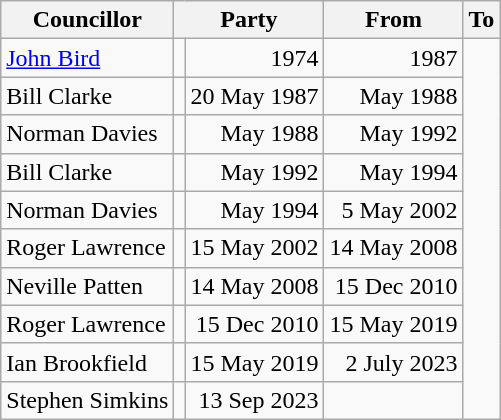<table class=wikitable>
<tr>
<th>Councillor</th>
<th colspan=2>Party</th>
<th>From</th>
<th>To</th>
</tr>
<tr>
<td><a href='#'>John Bird</a></td>
<td></td>
<td align=right>1974</td>
<td align=right>1987</td>
</tr>
<tr>
<td>Bill Clarke</td>
<td></td>
<td align=right>20 May 1987</td>
<td align=right>May 1988</td>
</tr>
<tr>
<td>Norman Davies</td>
<td></td>
<td align=right>May 1988</td>
<td align=right>May 1992</td>
</tr>
<tr>
<td>Bill Clarke</td>
<td></td>
<td align=right>May 1992</td>
<td align=right>May 1994</td>
</tr>
<tr>
<td>Norman Davies</td>
<td></td>
<td align=right>May 1994</td>
<td align=right>5 May 2002</td>
</tr>
<tr>
<td>Roger Lawrence</td>
<td></td>
<td align=right>15 May 2002</td>
<td align=right>14 May 2008</td>
</tr>
<tr>
<td>Neville Patten</td>
<td></td>
<td align=right>14 May 2008</td>
<td align=right>15 Dec 2010</td>
</tr>
<tr>
<td>Roger Lawrence</td>
<td></td>
<td align=right>15 Dec 2010</td>
<td align=right>15 May 2019</td>
</tr>
<tr>
<td>Ian Brookfield</td>
<td></td>
<td align=right>15 May 2019</td>
<td align=right>2 July 2023</td>
</tr>
<tr>
<td>Stephen Simkins</td>
<td></td>
<td align=right>13 Sep 2023</td>
<td align=right></td>
</tr>
</table>
